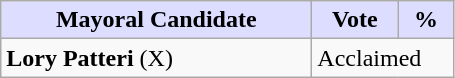<table class="wikitable">
<tr>
<th style="background:#ddf; width:200px;">Mayoral Candidate</th>
<th style="background:#ddf; width:50px;">Vote</th>
<th style="background:#ddf; width:30px;">%</th>
</tr>
<tr>
<td><strong>Lory Patteri</strong> (X)</td>
<td colspan="2">Acclaimed</td>
</tr>
</table>
